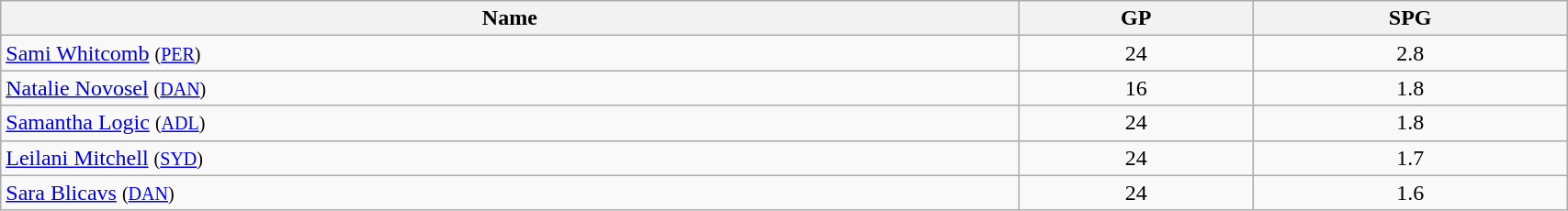<table class=wikitable width="90%">
<tr>
<th width="65%">Name</th>
<th width="15%">GP</th>
<th width="20%">SPG</th>
</tr>
<tr>
<td> <a href='#'>Sami Whitcomb</a> <small>(<a href='#'>PER</a>)</small></td>
<td align=center>24</td>
<td align=center>2.8</td>
</tr>
<tr>
<td> <a href='#'>Natalie Novosel</a> <small>(<a href='#'>DAN</a>)</small></td>
<td align=center>16</td>
<td align=center>1.8</td>
</tr>
<tr>
<td> <a href='#'>Samantha Logic</a> <small>(<a href='#'>ADL</a>)</small></td>
<td align=center>24</td>
<td align=center>1.8</td>
</tr>
<tr>
<td> <a href='#'>Leilani Mitchell</a> <small>(<a href='#'>SYD</a>)</small></td>
<td align=center>24</td>
<td align=center>1.7</td>
</tr>
<tr>
<td> <a href='#'>Sara Blicavs</a> <small>(<a href='#'>DAN</a>)</small></td>
<td align=center>24</td>
<td align=center>1.6</td>
</tr>
</table>
